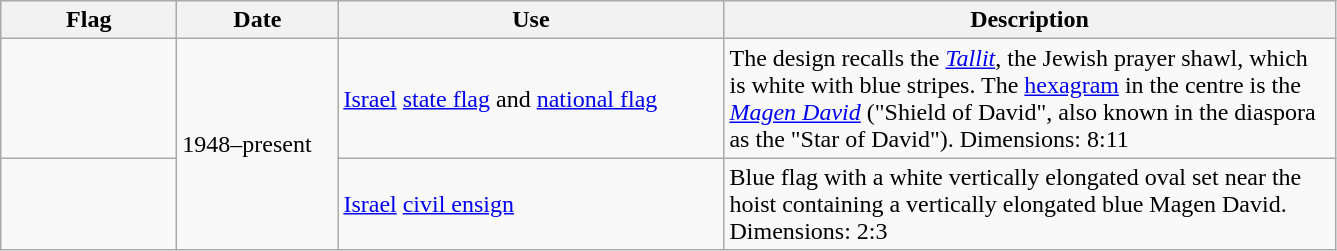<table class="wikitable" style="background:#f9f9f9">
<tr>
<th width="110">Flag</th>
<th width="100">Date</th>
<th width="250">Use</th>
<th width="400">Description</th>
</tr>
<tr>
<td></td>
<td rowspan="2">1948–present</td>
<td><a href='#'>Israel</a> <a href='#'>state flag</a> and <a href='#'>national flag</a></td>
<td>The design recalls the <em><a href='#'>Tallit</a></em>, the Jewish prayer shawl, which is white with blue stripes. The <a href='#'>hexagram</a> in the centre is the <em><a href='#'>Magen David</a></em> ("Shield of David", also known in the diaspora as the "Star of David"). Dimensions: 8:11</td>
</tr>
<tr>
<td></td>
<td><a href='#'>Israel</a> <a href='#'>civil ensign</a></td>
<td>Blue flag with a white vertically elongated oval set near the hoist containing a vertically elongated blue Magen David. Dimensions: 2:3</td>
</tr>
</table>
